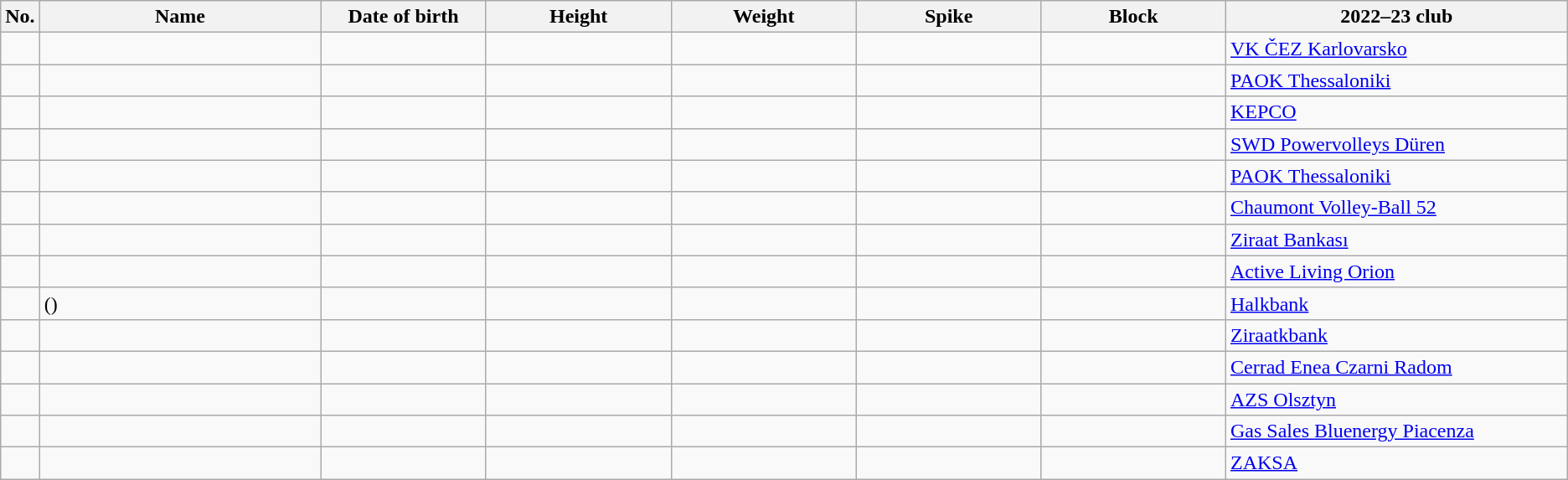<table class="wikitable sortable" style="font-size:100%; text-align:center;">
<tr>
<th>No.</th>
<th style="width:14em">Name</th>
<th style="width:8em">Date of birth</th>
<th style="width:9em">Height</th>
<th style="width:9em">Weight</th>
<th style="width:9em">Spike</th>
<th style="width:9em">Block</th>
<th style="width:17em">2022–23 club</th>
</tr>
<tr>
<td></td>
<td style="text-align:left;"></td>
<td style="text-align:right;"></td>
<td></td>
<td></td>
<td></td>
<td></td>
<td style="text-align:left;"> <a href='#'>VK ČEZ Karlovarsko</a></td>
</tr>
<tr>
<td></td>
<td style="text-align:left;"></td>
<td style="text-align:right;"></td>
<td></td>
<td></td>
<td></td>
<td></td>
<td style="text-align:left;"> <a href='#'>PAOK Thessaloniki</a></td>
</tr>
<tr>
<td></td>
<td style="text-align:left;"></td>
<td style="text-align:right;"></td>
<td></td>
<td></td>
<td></td>
<td></td>
<td style="text-align:left;"> <a href='#'>KEPCO</a></td>
</tr>
<tr>
<td></td>
<td style="text-align:left;"></td>
<td style="text-align:right;"></td>
<td></td>
<td></td>
<td></td>
<td></td>
<td style="text-align:left;"> <a href='#'>SWD Powervolleys Düren</a></td>
</tr>
<tr>
<td></td>
<td style="text-align:left;"></td>
<td style="text-align:right;"></td>
<td></td>
<td></td>
<td></td>
<td></td>
<td style="text-align:left;"> <a href='#'>PAOK Thessaloniki</a></td>
</tr>
<tr>
<td></td>
<td style="text-align:left;"></td>
<td style="text-align:right;"></td>
<td></td>
<td></td>
<td></td>
<td></td>
<td style="text-align:left;"> <a href='#'>Chaumont Volley-Ball 52</a></td>
</tr>
<tr>
<td></td>
<td style="text-align:left;"></td>
<td style="text-align:right;"></td>
<td></td>
<td></td>
<td></td>
<td></td>
<td style="text-align:left;"> <a href='#'>Ziraat Bankası</a></td>
</tr>
<tr>
<td></td>
<td style="text-align:left;"></td>
<td style="text-align:right;"></td>
<td></td>
<td></td>
<td></td>
<td></td>
<td style="text-align:left;"> <a href='#'>Active Living Orion</a></td>
</tr>
<tr>
<td></td>
<td style="text-align:left;"> ()</td>
<td style="text-align:right;"></td>
<td></td>
<td></td>
<td></td>
<td></td>
<td style="text-align:left;"> <a href='#'>Halkbank</a></td>
</tr>
<tr>
<td></td>
<td style="text-align:left;"></td>
<td style="text-align:right;"></td>
<td></td>
<td></td>
<td></td>
<td></td>
<td style="text-align:left;"> <a href='#'>Ziraatkbank</a></td>
</tr>
<tr>
<td></td>
<td style="text-align:left;"></td>
<td style="text-align:right;"></td>
<td></td>
<td></td>
<td></td>
<td></td>
<td style="text-align:left;"> <a href='#'>Cerrad Enea Czarni Radom</a></td>
</tr>
<tr>
<td></td>
<td style="text-align:left;"></td>
<td style="text-align:right;"></td>
<td></td>
<td></td>
<td></td>
<td></td>
<td style="text-align:left;"> <a href='#'>AZS Olsztyn</a></td>
</tr>
<tr>
<td></td>
<td style="text-align:left;"></td>
<td style="text-align:right;"></td>
<td></td>
<td></td>
<td></td>
<td></td>
<td style="text-align:left;"> <a href='#'>Gas Sales Bluenergy Piacenza</a></td>
</tr>
<tr>
<td></td>
<td style="text-align:left;"></td>
<td style="text-align:right;"></td>
<td></td>
<td></td>
<td></td>
<td></td>
<td style="text-align:left;"> <a href='#'>ZAKSA</a></td>
</tr>
</table>
